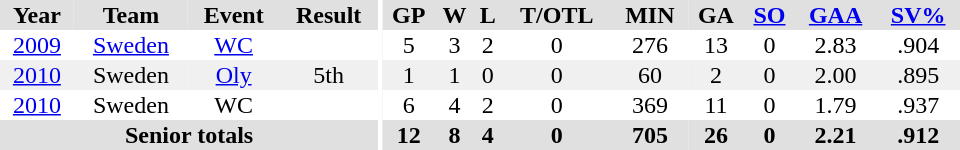<table border="0" cellpadding="1" cellspacing="0" ID="Table3" style="text-align:center; width:40em">
<tr ALIGN="center" bgcolor="#e0e0e0">
<th>Year</th>
<th>Team</th>
<th>Event</th>
<th>Result</th>
<th rowspan="99" bgcolor="#ffffff"></th>
<th>GP</th>
<th>W</th>
<th>L</th>
<th>T/OTL</th>
<th>MIN</th>
<th>GA</th>
<th><a href='#'>SO</a></th>
<th><a href='#'>GAA</a></th>
<th><a href='#'>SV%</a></th>
</tr>
<tr ALIGN="center">
<td><a href='#'>2009</a></td>
<td><a href='#'>Sweden</a></td>
<td><a href='#'>WC</a></td>
<td></td>
<td>5</td>
<td>3</td>
<td>2</td>
<td>0</td>
<td>276</td>
<td>13</td>
<td>0</td>
<td>2.83</td>
<td>.904</td>
</tr>
<tr ALIGN="center" bgcolor="#f0f0f0">
<td><a href='#'>2010</a></td>
<td>Sweden</td>
<td><a href='#'>Oly</a></td>
<td>5th</td>
<td>1</td>
<td>1</td>
<td>0</td>
<td>0</td>
<td>60</td>
<td>2</td>
<td>0</td>
<td>2.00</td>
<td>.895</td>
</tr>
<tr ALIGN="center">
<td><a href='#'>2010</a></td>
<td>Sweden</td>
<td>WC</td>
<td></td>
<td>6</td>
<td>4</td>
<td>2</td>
<td>0</td>
<td>369</td>
<td>11</td>
<td>0</td>
<td>1.79</td>
<td>.937</td>
</tr>
<tr style="background:#e0e0e0; text-align:center;">
<th colspan=4>Senior totals</th>
<th>12</th>
<th>8</th>
<th>4</th>
<th>0</th>
<th>705</th>
<th>26</th>
<th>0</th>
<th>2.21</th>
<th>.912</th>
</tr>
</table>
